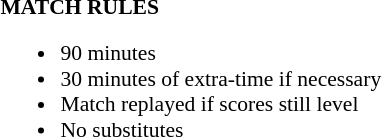<table width=100% style="font-size: 90%">
<tr>
<td width=50% valign=top><br><strong>MATCH RULES</strong><ul><li>90 minutes</li><li>30 minutes of extra-time if necessary</li><li>Match replayed if scores still level</li><li>No substitutes</li></ul></td>
</tr>
</table>
